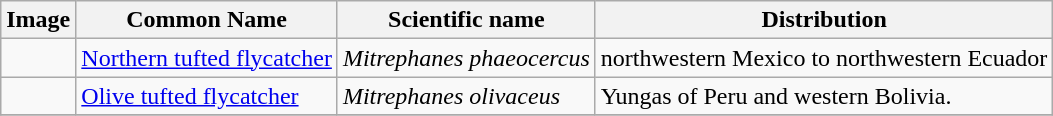<table class="wikitable">
<tr>
<th>Image</th>
<th>Common Name</th>
<th>Scientific name</th>
<th>Distribution</th>
</tr>
<tr>
<td></td>
<td><a href='#'>Northern tufted flycatcher</a></td>
<td><em>Mitrephanes phaeocercus</em></td>
<td>northwestern Mexico to northwestern Ecuador</td>
</tr>
<tr>
<td></td>
<td><a href='#'>Olive tufted flycatcher</a></td>
<td><em>Mitrephanes olivaceus</em></td>
<td>Yungas of Peru and western Bolivia.</td>
</tr>
<tr>
</tr>
</table>
